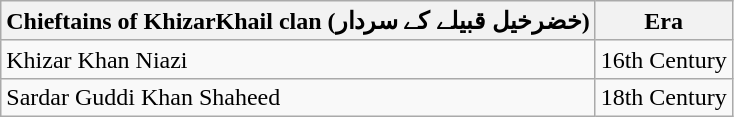<table class="wikitable">
<tr>
<th>Chieftains of KhizarKhail clan (خضرخیل قبیلے کے سردار)</th>
<th>Era</th>
</tr>
<tr>
<td>Khizar Khan Niazi</td>
<td>16th Century</td>
</tr>
<tr>
<td>Sardar Guddi Khan Shaheed</td>
<td>18th Century</td>
</tr>
</table>
